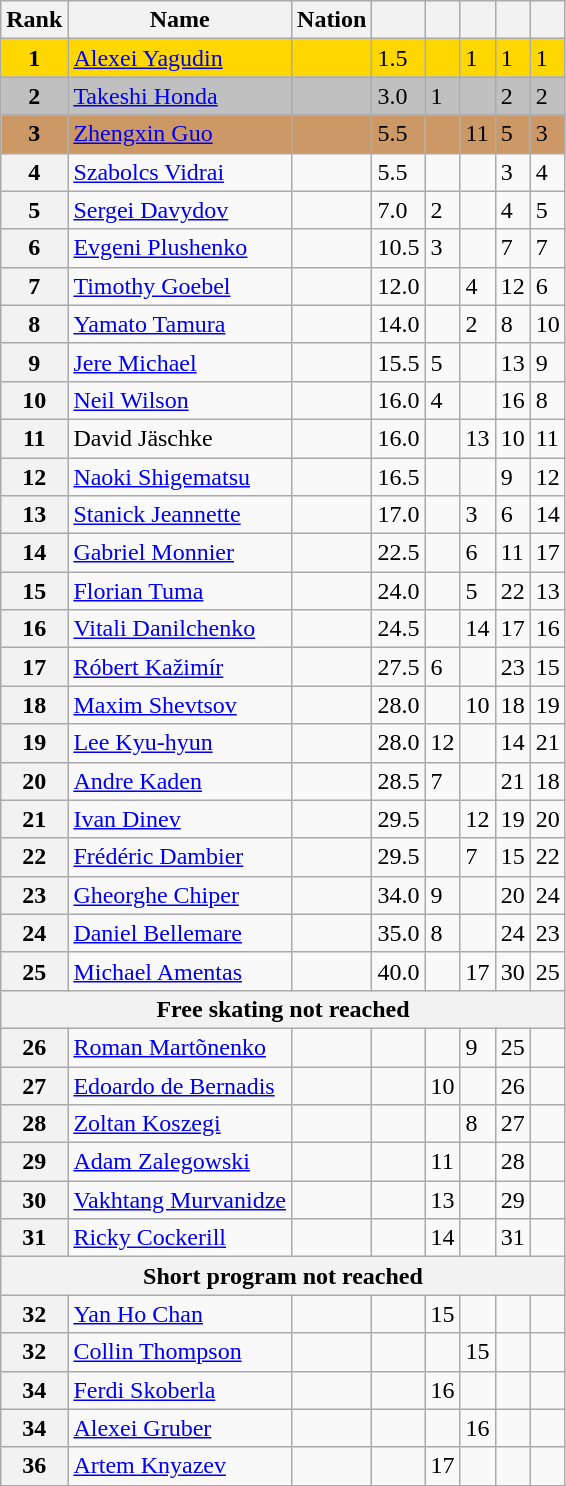<table class="wikitable sortable">
<tr>
<th>Rank</th>
<th>Name</th>
<th>Nation</th>
<th></th>
<th></th>
<th></th>
<th></th>
<th></th>
</tr>
<tr bgcolor="gold">
<td align="center"><strong>1</strong></td>
<td><a href='#'>Alexei Yagudin</a></td>
<td></td>
<td>1.5</td>
<td></td>
<td>1</td>
<td>1</td>
<td>1</td>
</tr>
<tr bgcolor="silver">
<td align="center"><strong>2</strong></td>
<td><a href='#'>Takeshi Honda</a></td>
<td></td>
<td>3.0</td>
<td>1</td>
<td></td>
<td>2</td>
<td>2</td>
</tr>
<tr bgcolor="cc9966">
<td align="center"><strong>3</strong></td>
<td><a href='#'>Zhengxin Guo</a></td>
<td></td>
<td>5.5</td>
<td></td>
<td>11</td>
<td>5</td>
<td>3</td>
</tr>
<tr>
<th>4</th>
<td><a href='#'>Szabolcs Vidrai</a></td>
<td></td>
<td>5.5</td>
<td></td>
<td></td>
<td>3</td>
<td>4</td>
</tr>
<tr>
<th>5</th>
<td><a href='#'>Sergei Davydov</a></td>
<td></td>
<td>7.0</td>
<td>2</td>
<td></td>
<td>4</td>
<td>5</td>
</tr>
<tr>
<th>6</th>
<td><a href='#'>Evgeni Plushenko</a></td>
<td></td>
<td>10.5</td>
<td>3</td>
<td></td>
<td>7</td>
<td>7</td>
</tr>
<tr>
<th>7</th>
<td><a href='#'>Timothy Goebel</a></td>
<td></td>
<td>12.0</td>
<td></td>
<td>4</td>
<td>12</td>
<td>6</td>
</tr>
<tr>
<th>8</th>
<td><a href='#'>Yamato Tamura</a></td>
<td></td>
<td>14.0</td>
<td></td>
<td>2</td>
<td>8</td>
<td>10</td>
</tr>
<tr>
<th>9</th>
<td><a href='#'>Jere Michael</a></td>
<td></td>
<td>15.5</td>
<td>5</td>
<td></td>
<td>13</td>
<td>9</td>
</tr>
<tr>
<th>10</th>
<td><a href='#'>Neil Wilson</a></td>
<td></td>
<td>16.0</td>
<td>4</td>
<td></td>
<td>16</td>
<td>8</td>
</tr>
<tr>
<th>11</th>
<td>David Jäschke</td>
<td></td>
<td>16.0</td>
<td></td>
<td>13</td>
<td>10</td>
<td>11</td>
</tr>
<tr>
<th>12</th>
<td><a href='#'>Naoki Shigematsu</a></td>
<td></td>
<td>16.5</td>
<td></td>
<td></td>
<td>9</td>
<td>12</td>
</tr>
<tr>
<th>13</th>
<td><a href='#'>Stanick Jeannette</a></td>
<td></td>
<td>17.0</td>
<td></td>
<td>3</td>
<td>6</td>
<td>14</td>
</tr>
<tr>
<th>14</th>
<td><a href='#'>Gabriel Monnier</a></td>
<td></td>
<td>22.5</td>
<td></td>
<td>6</td>
<td>11</td>
<td>17</td>
</tr>
<tr>
<th>15</th>
<td><a href='#'>Florian Tuma</a></td>
<td></td>
<td>24.0</td>
<td></td>
<td>5</td>
<td>22</td>
<td>13</td>
</tr>
<tr>
<th>16</th>
<td><a href='#'>Vitali Danilchenko</a></td>
<td></td>
<td>24.5</td>
<td></td>
<td>14</td>
<td>17</td>
<td>16</td>
</tr>
<tr>
<th>17</th>
<td><a href='#'>Róbert Kažimír</a></td>
<td></td>
<td>27.5</td>
<td>6</td>
<td></td>
<td>23</td>
<td>15</td>
</tr>
<tr>
<th>18</th>
<td><a href='#'>Maxim Shevtsov</a></td>
<td></td>
<td>28.0</td>
<td></td>
<td>10</td>
<td>18</td>
<td>19</td>
</tr>
<tr>
<th>19</th>
<td><a href='#'>Lee Kyu-hyun</a></td>
<td></td>
<td>28.0</td>
<td>12</td>
<td></td>
<td>14</td>
<td>21</td>
</tr>
<tr>
<th>20</th>
<td><a href='#'>Andre Kaden</a></td>
<td></td>
<td>28.5</td>
<td>7</td>
<td></td>
<td>21</td>
<td>18</td>
</tr>
<tr>
<th>21</th>
<td><a href='#'>Ivan Dinev</a></td>
<td></td>
<td>29.5</td>
<td></td>
<td>12</td>
<td>19</td>
<td>20</td>
</tr>
<tr>
<th>22</th>
<td><a href='#'>Frédéric Dambier</a></td>
<td></td>
<td>29.5</td>
<td></td>
<td>7</td>
<td>15</td>
<td>22</td>
</tr>
<tr>
<th>23</th>
<td><a href='#'>Gheorghe Chiper</a></td>
<td></td>
<td>34.0</td>
<td>9</td>
<td></td>
<td>20</td>
<td>24</td>
</tr>
<tr>
<th>24</th>
<td><a href='#'>Daniel Bellemare</a></td>
<td></td>
<td>35.0</td>
<td>8</td>
<td></td>
<td>24</td>
<td>23</td>
</tr>
<tr>
<th>25</th>
<td><a href='#'>Michael Amentas</a></td>
<td></td>
<td>40.0</td>
<td></td>
<td>17</td>
<td>30</td>
<td>25</td>
</tr>
<tr>
<th colspan=8>Free skating not reached</th>
</tr>
<tr>
<th>26</th>
<td><a href='#'>Roman Martõnenko</a></td>
<td></td>
<td></td>
<td></td>
<td>9</td>
<td>25</td>
<td></td>
</tr>
<tr>
<th>27</th>
<td><a href='#'>Edoardo de Bernadis</a></td>
<td></td>
<td></td>
<td>10</td>
<td></td>
<td>26</td>
<td></td>
</tr>
<tr>
<th>28</th>
<td><a href='#'>Zoltan Koszegi</a></td>
<td></td>
<td></td>
<td></td>
<td>8</td>
<td>27</td>
<td></td>
</tr>
<tr>
<th>29</th>
<td><a href='#'>Adam Zalegowski</a></td>
<td></td>
<td></td>
<td>11</td>
<td></td>
<td>28</td>
<td></td>
</tr>
<tr>
<th>30</th>
<td><a href='#'>Vakhtang Murvanidze</a></td>
<td></td>
<td></td>
<td>13</td>
<td></td>
<td>29</td>
<td></td>
</tr>
<tr>
<th>31</th>
<td><a href='#'>Ricky Cockerill</a></td>
<td></td>
<td></td>
<td>14</td>
<td></td>
<td>31</td>
<td></td>
</tr>
<tr>
<th colspan=8>Short program not reached</th>
</tr>
<tr>
<th>32</th>
<td><a href='#'>Yan Ho Chan</a></td>
<td></td>
<td></td>
<td>15</td>
<td></td>
<td></td>
<td></td>
</tr>
<tr>
<th>32</th>
<td><a href='#'>Collin Thompson</a></td>
<td></td>
<td></td>
<td></td>
<td>15</td>
<td></td>
<td></td>
</tr>
<tr>
<th>34</th>
<td><a href='#'>Ferdi Skoberla</a></td>
<td></td>
<td></td>
<td>16</td>
<td></td>
<td></td>
<td></td>
</tr>
<tr>
<th>34</th>
<td><a href='#'>Alexei Gruber</a></td>
<td></td>
<td></td>
<td></td>
<td>16</td>
<td></td>
<td></td>
</tr>
<tr>
<th>36</th>
<td><a href='#'>Artem Knyazev</a></td>
<td></td>
<td></td>
<td>17</td>
<td></td>
<td></td>
<td></td>
</tr>
</table>
